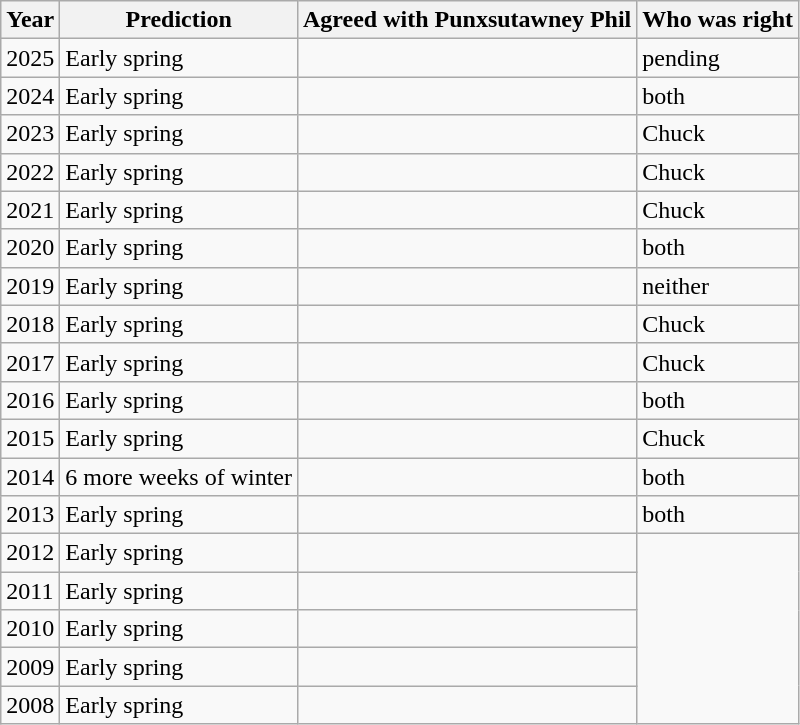<table class="wikitable">
<tr>
<th>Year</th>
<th>Prediction</th>
<th>Agreed with Punxsutawney Phil</th>
<th>Who was right</th>
</tr>
<tr>
<td>2025</td>
<td>Early spring</td>
<td></td>
<td>pending</td>
</tr>
<tr>
<td>2024</td>
<td>Early spring</td>
<td></td>
<td>both</td>
</tr>
<tr>
<td>2023</td>
<td>Early spring</td>
<td></td>
<td>Chuck</td>
</tr>
<tr>
<td>2022</td>
<td>Early spring</td>
<td></td>
<td>Chuck</td>
</tr>
<tr>
<td>2021</td>
<td>Early spring</td>
<td></td>
<td>Chuck</td>
</tr>
<tr>
<td>2020</td>
<td>Early spring</td>
<td></td>
<td>both</td>
</tr>
<tr>
<td>2019</td>
<td>Early spring</td>
<td></td>
<td>neither</td>
</tr>
<tr>
<td>2018</td>
<td>Early spring</td>
<td></td>
<td>Chuck</td>
</tr>
<tr>
<td>2017</td>
<td>Early spring</td>
<td></td>
<td>Chuck</td>
</tr>
<tr>
<td>2016</td>
<td>Early spring</td>
<td></td>
<td>both</td>
</tr>
<tr>
<td>2015</td>
<td>Early spring</td>
<td></td>
<td>Chuck</td>
</tr>
<tr>
<td>2014</td>
<td>6 more weeks of winter</td>
<td></td>
<td>both</td>
</tr>
<tr>
<td>2013</td>
<td>Early spring</td>
<td></td>
<td>both</td>
</tr>
<tr>
<td>2012</td>
<td>Early spring</td>
<td></td>
</tr>
<tr>
<td>2011</td>
<td>Early spring</td>
<td></td>
</tr>
<tr>
<td>2010</td>
<td>Early spring</td>
<td></td>
</tr>
<tr>
<td>2009</td>
<td>Early spring</td>
<td></td>
</tr>
<tr>
<td>2008</td>
<td>Early spring</td>
<td></td>
</tr>
</table>
